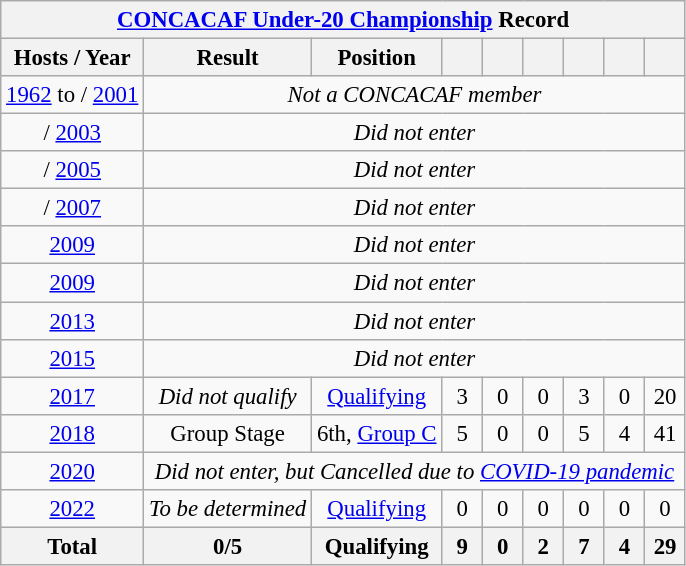<table class="wikitable" style="text-align: center;font-size:95%;">
<tr>
<th colspan=9><a href='#'>CONCACAF Under-20 Championship</a> Record</th>
</tr>
<tr>
<th>Hosts / Year</th>
<th>Result</th>
<th>Position</th>
<th width=20></th>
<th width=20></th>
<th width=20></th>
<th width=20></th>
<th width=20></th>
<th width=20></th>
</tr>
<tr>
<td> <a href='#'>1962</a> to / <a href='#'>2001</a></td>
<td colspan=8><em>Not a CONCACAF member</em></td>
</tr>
<tr>
<td>/ <a href='#'>2003</a></td>
<td colspan=8><em>Did not enter</em></td>
</tr>
<tr>
<td>/ <a href='#'>2005</a></td>
<td colspan=8><em>Did not enter</em></td>
</tr>
<tr>
<td>/ <a href='#'>2007</a></td>
<td colspan=8><em>Did not enter</em></td>
</tr>
<tr>
<td> <a href='#'>2009</a></td>
<td colspan=8><em>Did not enter</em></td>
</tr>
<tr>
<td> <a href='#'>2009</a></td>
<td colspan=8><em>Did not enter</em></td>
</tr>
<tr>
<td> <a href='#'>2013</a></td>
<td colspan=8><em>Did not enter</em></td>
</tr>
<tr>
<td> <a href='#'>2015</a></td>
<td colspan=8><em>Did not enter</em></td>
</tr>
<tr>
<td> <a href='#'>2017</a></td>
<td><em>Did not qualify</em></td>
<td><a href='#'>Qualifying</a></td>
<td>3</td>
<td>0</td>
<td>0</td>
<td>3</td>
<td>0</td>
<td>20</td>
</tr>
<tr>
<td> <a href='#'>2018</a></td>
<td>Group Stage</td>
<td>6th, <a href='#'>Group C</a></td>
<td>5</td>
<td>0</td>
<td>0</td>
<td>5</td>
<td>4</td>
<td>41</td>
</tr>
<tr>
<td> <a href='#'>2020</a></td>
<td colspan=8><em>Did not enter, but Cancelled due to <a href='#'>COVID-19 pandemic</a></em></td>
</tr>
<tr>
<td> <a href='#'>2022</a></td>
<td><em>To be determined</em></td>
<td><a href='#'>Qualifying</a></td>
<td>0</td>
<td>0</td>
<td>0</td>
<td>0</td>
<td>0</td>
<td>0</td>
</tr>
<tr>
<th>Total</th>
<th>0/5</th>
<th>Qualifying</th>
<th>9</th>
<th>0</th>
<th>2</th>
<th>7</th>
<th>4</th>
<th>29</th>
</tr>
</table>
